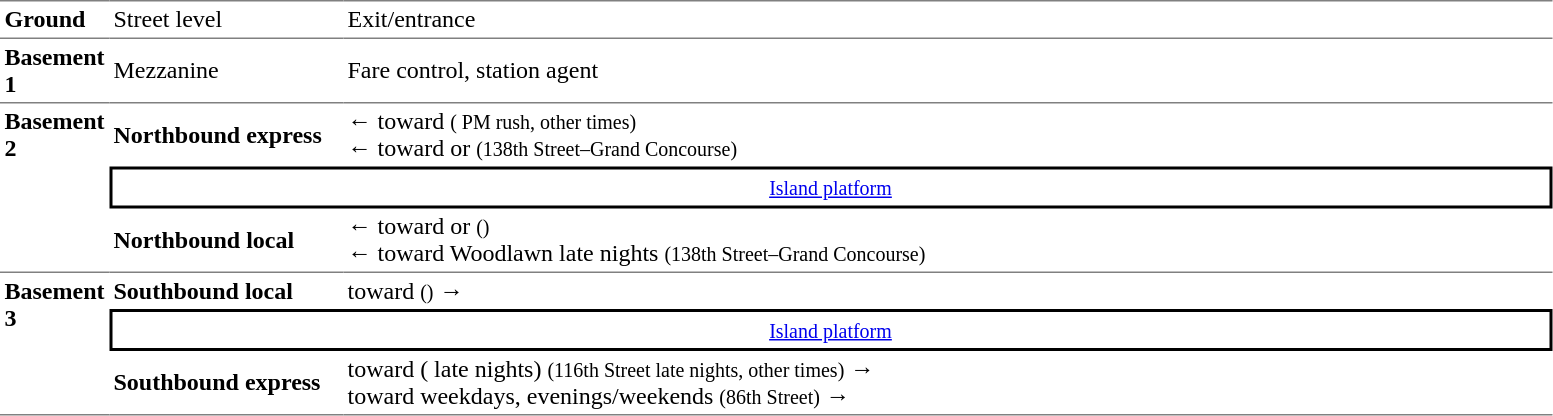<table table border=0 cellspacing=0 cellpadding=3>
<tr>
<td style="border-bottom:solid 1px gray;border-top:solid 1px gray;" width=50><strong>Ground</strong></td>
<td style="border-top:solid 1px gray;border-bottom:solid 1px gray;" width=150>Street level</td>
<td style="border-top:solid 1px gray;border-bottom:solid 1px gray;" width=800>Exit/entrance</td>
</tr>
<tr>
<td><strong>Basement 1</strong></td>
<td>Mezzanine</td>
<td>Fare control, station agent<br></td>
</tr>
<tr>
<td style="border-top:solid 1px gray;border-bottom:solid 1px gray;vertical-align:top;" rowspan=3><strong>Basement 2</strong></td>
<td style="border-top:solid 1px gray;"><span><strong>Northbound express</strong></span></td>
<td style="border-top:solid 1px gray;">←  toward  <small>( PM rush,  other times)</small><br>←  toward  or  <small>(138th Street–Grand Concourse)</small></td>
</tr>
<tr>
<td style="border-top:solid 2px black;border-right:solid 2px black;border-left:solid 2px black;border-bottom:solid 2px black;text-align:center;" colspan=2><small><a href='#'>Island platform</a> </small></td>
</tr>
<tr>
<td style="border-bottom:solid 1px gray;"><span><strong>Northbound local</strong></span></td>
<td style="border-bottom:solid 1px gray;">←  toward  or  <small>()</small><br>←  toward Woodlawn late nights <small>(138th Street–Grand Concourse)</small></td>
</tr>
<tr>
<td style="border-bottom:solid 1px gray;vertical-align:top;" rowspan=3><strong>Basement 3</strong></td>
<td><span><strong>Southbound local</strong></span></td>
<td>  toward  <small>()</small> →</td>
</tr>
<tr>
<td style="border-top:solid 2px black;border-right:solid 2px black;border-left:solid 2px black;border-bottom:solid 2px black;text-align:center;" colspan=2><small><a href='#'>Island platform</a> </small></td>
</tr>
<tr>
<td style="border-bottom:solid 1px gray;"><span><strong>Southbound express</strong></span></td>
<td style="border-bottom:solid 1px gray;">  toward  ( late nights) <small>(116th Street late nights,  other times)</small> →<br>  toward  weekdays,  evenings/weekends <small>(86th Street)</small> →</td>
</tr>
</table>
